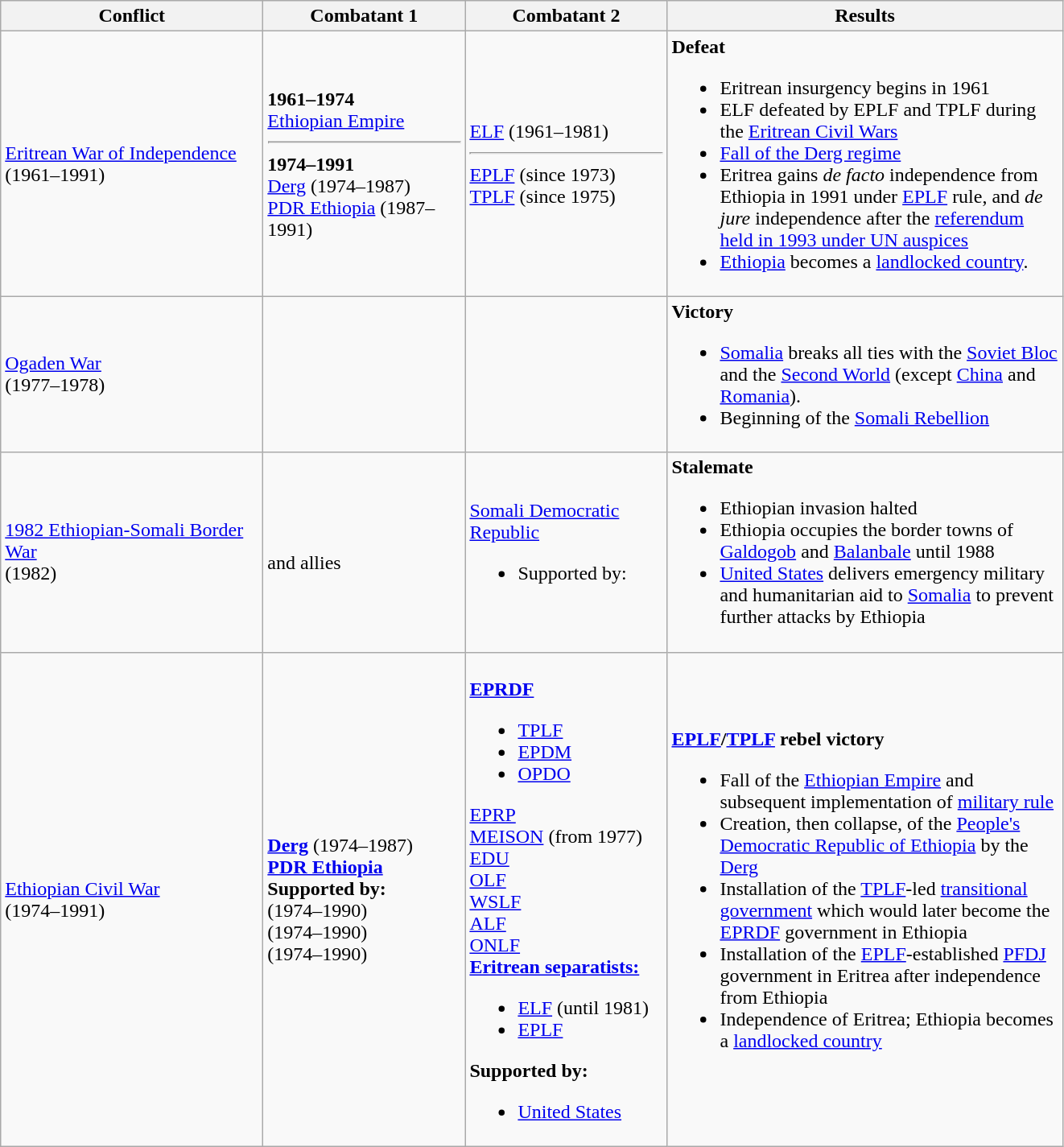<table class="wikitable">
<tr>
<th rowspan="1" width=210px>Conflict</th>
<th rowspan="1" width=160px>Combatant 1</th>
<th rowspan="1" width=160px>Combatant 2</th>
<th rowspan="1" width=320px>Results</th>
</tr>
<tr>
<td><a href='#'>Eritrean War of Independence</a><br> (1961–1991)</td>
<td><strong>1961–1974</strong><br> <a href='#'>Ethiopian Empire</a><br><hr><strong>1974–1991</strong><br> <a href='#'>Derg</a> (1974–1987)<br> <a href='#'>PDR Ethiopia</a> (1987–1991)<br></td>
<td> <a href='#'>ELF</a> (1961–1981)<br><hr> <a href='#'>EPLF</a> (since 1973)<br> <a href='#'>TPLF</a> (since 1975)<br></td>
<td><strong>Defeat</strong><br><ul><li>Eritrean insurgency begins in 1961</li><li>ELF defeated by EPLF and TPLF during the <a href='#'>Eritrean Civil Wars</a></li><li><a href='#'>Fall of the Derg regime</a></li><li>Eritrea gains <em>de facto</em> independence from Ethiopia in 1991 under <a href='#'>EPLF</a> rule, and <em>de jure</em> independence after the <a href='#'>referendum held in 1993 under UN auspices</a></li><li><a href='#'>Ethiopia</a> becomes a <a href='#'>landlocked country</a>.</li></ul></td>
</tr>
<tr>
<td><a href='#'>Ogaden War</a><br>(1977–1978)</td>
<td></td>
<td></td>
<td><strong>Victory</strong><br><ul><li><a href='#'>Somalia</a> breaks all ties with the <a href='#'>Soviet Bloc</a> and the <a href='#'>Second World</a> (except <a href='#'>China</a> and <a href='#'>Romania</a>).</li><li>Beginning of the <a href='#'>Somali Rebellion</a></li></ul></td>
</tr>
<tr>
<td><a href='#'>1982 Ethiopian-Somali Border War</a><br>(1982)</td>
<td><br> and allies</td>
<td> <a href='#'>Somali Democratic Republic</a><br><ul><li>Supported by: <br></li></ul></td>
<td><strong>Stalemate</strong><br><ul><li>Ethiopian invasion halted</li><li>Ethiopia occupies the border towns of <a href='#'>Galdogob</a> and <a href='#'>Balanbale</a> until 1988</li><li><a href='#'>United States</a> delivers emergency military and humanitarian aid to <a href='#'>Somalia</a> to prevent further attacks by Ethiopia</li></ul></td>
</tr>
<tr>
<td><a href='#'>Ethiopian Civil War</a><br>(1974–1991)</td>
<td> <strong><a href='#'>Derg</a></strong> (1974–1987)<br> <strong><a href='#'>PDR Ethiopia</a></strong><br><strong>Supported by:</strong> <br>  (1974–1990) <br> (1974–1990)<br> (1974–1990)</td>
<td {{plainlist><br><strong><a href='#'>EPRDF</a></strong><ul><li> <a href='#'>TPLF</a></li><li> <a href='#'>EPDM</a></li><li> <a href='#'>OPDO</a></li></ul> <a href='#'>EPRP</a><br> <a href='#'>MEISON</a>
(from 1977)<br> <a href='#'>EDU</a><br> <a href='#'>OLF</a><br> <a href='#'>WSLF</a><br> <a href='#'>ALF</a><br> <a href='#'>ONLF</a><br><strong><a href='#'>Eritrean separatists:</a></strong><ul><li> <a href='#'>ELF</a> (until 1981)</li><li> <a href='#'>EPLF</a></li></ul><strong>Supported by:</strong><ul><li> <a href='#'>United States</a></li></ul></td>
<td><strong><a href='#'>EPLF</a>/<a href='#'>TPLF</a> rebel victory</strong><br><ul><li>Fall of the <a href='#'>Ethiopian Empire</a> and subsequent implementation of <a href='#'>military rule</a></li><li>Creation, then collapse, of the <a href='#'>People's Democratic Republic of Ethiopia</a> by the <a href='#'>Derg</a></li><li>Installation of the <a href='#'>TPLF</a>-led <a href='#'>transitional government</a> which would later become the <a href='#'>EPRDF</a> government in Ethiopia</li><li>Installation of the <a href='#'>EPLF</a>-established <a href='#'>PFDJ</a> government in Eritrea after independence from Ethiopia</li><li>Independence of Eritrea; Ethiopia becomes a <a href='#'>landlocked country</a></li></ul></td>
</tr>
</table>
